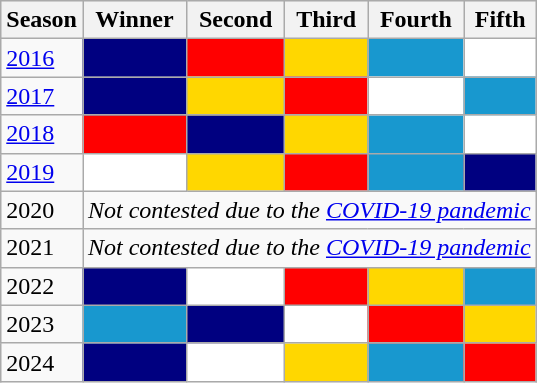<table class="wikitable">
<tr style="background:#efefef;">
<th>Season</th>
<th>Winner</th>
<th>Second</th>
<th>Third</th>
<th>Fourth</th>
<th>Fifth</th>
</tr>
<tr>
<td><a href='#'>2016</a></td>
<td bgcolor="Navy" div style="text-align: center;"></td>
<td bgcolor="Red" div style="text-align: center;"></td>
<td bgcolor="Gold" div style="text-align: center;"></td>
<td bgcolor=#1898cf div style="text-align: center;"></td>
<td bgcolor="White" div style="text-align: center;"></td>
</tr>
<tr>
<td><a href='#'>2017</a></td>
<td bgcolor="Navy" div style="text-align: center;"></td>
<td bgcolor="Gold" div style="text-align: center;"></td>
<td bgcolor="Red" div style="text-align: center;"></td>
<td bgcolor="White" div style="text-align: center;"></td>
<td bgcolor=#1898cf div style="text-align: center;"></td>
</tr>
<tr>
<td><a href='#'>2018</a></td>
<td bgcolor="Red" div style="text-align: center;"></td>
<td bgcolor="Navy" div style="text-align: center;"></td>
<td bgcolor="Gold" div style="text-align: center;"></td>
<td bgcolor=#1898cf div style="text-align: center;"></td>
<td bgcolor="White" div style="text-align: center;"></td>
</tr>
<tr>
<td><a href='#'>2019</a></td>
<td bgcolor="White" div style="text-align: center;"></td>
<td bgcolor="Gold" div style="text-align: center;"></td>
<td bgcolor="Red" div style="text-align: center;"></td>
<td bgcolor=#1898cf div style="text-align: center;"></td>
<td bgcolor="Navy" div style="text-align: center;"></td>
</tr>
<tr>
<td>2020</td>
<td align=left colspan="6"><em>Not contested due to the <a href='#'>COVID-19 pandemic</a></em></td>
</tr>
<tr>
<td>2021</td>
<td align=left colspan="6"><em>Not contested due to the <a href='#'>COVID-19 pandemic</a></em></td>
</tr>
<tr>
<td>2022</td>
<td bgcolor="Navy" div style="text-align: center;"></td>
<td bgcolor="White" div style="text-align: center;"></td>
<td bgcolor="Red" div style="text-align: center;"></td>
<td bgcolor="Gold" div style="text-align: center;"></td>
<td bgcolor=#1898cf div style="text-align: center;"></td>
</tr>
<tr>
<td>2023</td>
<td bgcolor=#1898cf div style="text-align: center;"></td>
<td bgcolor="Navy" div style="text-align: center;"></td>
<td bgcolor="White" div style="text-align: center;"></td>
<td bgcolor="Red" div style="text-align: center;"></td>
<td bgcolor="Gold" div style="text-align: center;"></td>
</tr>
<tr>
<td>2024</td>
<td bgcolor="Navy" div style="text-align: center;"></td>
<td bgcolor="White" div style="text-align: center;"></td>
<td bgcolor="Gold" div style="text-align: center;"></td>
<td bgcolor=#1898cf div style="text-align: center;"></td>
<td bgcolor="Red" div style="text-align: center;"></td>
</tr>
</table>
